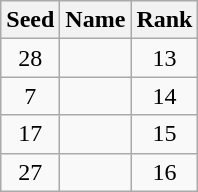<table class="wikitable" style="text-align:center;">
<tr>
<th>Seed</th>
<th>Name</th>
<th>Rank</th>
</tr>
<tr>
<td>28</td>
<td align=left></td>
<td>13</td>
</tr>
<tr>
<td>7</td>
<td align=left></td>
<td>14</td>
</tr>
<tr>
<td>17</td>
<td align=left></td>
<td>15</td>
</tr>
<tr>
<td>27</td>
<td align=left></td>
<td>16</td>
</tr>
</table>
